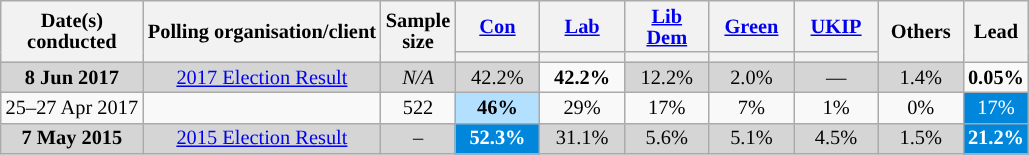<table class="wikitable sortable mw-datatable" style="text-align:center;font-size:85%;line-height:14px">
<tr>
<th rowspan="2">Date(s)<br>conducted</th>
<th rowspan="2">Polling organisation/client</th>
<th rowspan="2">Sample<br>size</th>
<th style="width:50px;" class="unsortable"><a href='#'>Con</a></th>
<th style="width:50px;" class="unsortable"><a href='#'>Lab</a></th>
<th style="width:50px;" class="unsortable"><a href='#'>Lib Dem</a></th>
<th style="width:50px;" class="unsortable"><a href='#'>Green</a></th>
<th style="width:50px;" class="unsortable"><a href='#'>UKIP</a></th>
<th style="width:50px;" rowspan="2" class="unsortable">Others</th>
<th class="unsortable" style="width:20px;" rowspan="2">Lead</th>
</tr>
<tr>
<th class="unsortable" style="color:inherit;background:"></th>
<th class="unsortable" style="color:inherit;background:"></th>
<th class="unsortable" style="color:inherit;background:"></th>
<th class="unsortable" style="color:inherit;background:"></th>
<th class="unsortable" style="color:inherit;background:"></th>
</tr>
<tr>
<td style="background:#D5D5D5"><strong>8 Jun 2017</strong></td>
<td style="background:#D5D5D5"><a href='#'>2017 Election Result</a></td>
<td style="background:#D5D5D5"><em>N/A</em></td>
<td style="background:#D5D5D5">42.2%</td>
<td style="background:"><strong>42.2%</strong></td>
<td style="background:#D5D5D5">12.2%</td>
<td style="background:#D5D5D5">2.0%</td>
<td style="background:#D5D5D5">—</td>
<td style="background:#D5D5D5">1.4%</td>
<td style="background:"><strong>0.05%</strong></td>
</tr>
<tr>
<td rowspan=1>25–27 Apr 2017</td>
<td rowspan=1></td>
<td rowspan=1>522</td>
<td style="background:#B3E0FF"><strong>46%</strong></td>
<td>29%</td>
<td>17%</td>
<td>7%</td>
<td>1%</td>
<td>0%</td>
<td style="background:#0087DC; color:white;">17%</td>
</tr>
<tr>
<td style="background:#D5D5D5"><strong>7 May 2015</strong></td>
<td style="background:#D5D5D5"><a href='#'>2015 Election Result</a></td>
<td style="background:#D5D5D5">–</td>
<td style="background:#0087dc; color:white;"><strong>52.3%</strong></td>
<td style="background:#D5D5D5">31.1%</td>
<td style="background:#D5D5D5">5.6%</td>
<td style="background:#D5D5D5">5.1%</td>
<td style="background:#D5D5D5">4.5%</td>
<td style="background:#D5D5D5">1.5%</td>
<td style="background:#0087DC; color:white;"><strong>21.2%</strong></td>
</tr>
</table>
